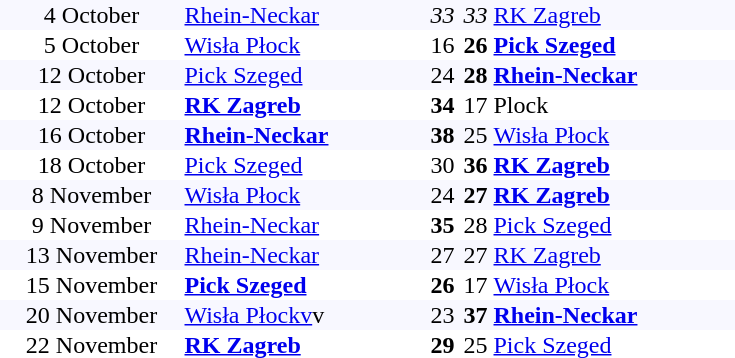<table border="0" cellspacing="0" cellpadding="1">
<tr align="center"  bgcolor="#F8F8FF">
<td width="120">4 October</td>
<td width="160" align="left"><a href='#'>Rhein-Neckar</a></td>
<td width="20"><em>33</em></td>
<td width="20"><em>33</em></td>
<td width="160" align="left"><a href='#'>RK Zagreb</a></td>
</tr>
<tr align="center">
<td width="120">5 October</td>
<td width="160" align="left"><a href='#'>Wisła Płock</a></td>
<td width="20">16</td>
<td width="20"><strong>26</strong></td>
<td width="160" align="left"><strong><a href='#'>Pick Szeged</a></strong></td>
</tr>
<tr align="center"  bgcolor="#F8F8FF">
<td width="120">12 October</td>
<td width="160" align="left"><a href='#'>Pick Szeged</a></td>
<td width="20">24</td>
<td width="20"><strong>28</strong></td>
<td width="160" align="left"><strong><a href='#'>Rhein-Neckar</a> </strong></td>
</tr>
<tr align="center">
<td width="120">12 October</td>
<td width="160" align="left"><strong><a href='#'>RK Zagreb</a></strong></td>
<td width="20"><strong>34</strong></td>
<td width="20">17</td>
<td width="160" align="left">Plock</td>
</tr>
<tr align="center" bgcolor="#F8F8FF">
<td width="120">16 October</td>
<td width="160" align="left"><strong><a href='#'>Rhein-Neckar</a> </strong></td>
<td width="20"><strong>38</strong></td>
<td width="20">25</td>
<td width="160" align="left"><a href='#'>Wisła Płock</a></td>
</tr>
<tr align="center">
<td width="120">18 October</td>
<td width="160" align="left"><a href='#'>Pick Szeged</a></td>
<td width="20">30</td>
<td width="20"><strong>36</strong></td>
<td width="160" align="left"><strong><a href='#'>RK Zagreb</a></strong></td>
</tr>
<tr align="center"  bgcolor="#F8F8FF">
<td width="120">8 November</td>
<td width="160" align="left"><a href='#'>Wisła Płock</a></td>
<td width="20">24</td>
<td width="20"><strong>27</strong></td>
<td width="160" align="left"><strong><a href='#'>RK Zagreb</a></strong></td>
</tr>
<tr align="center">
<td width="120">9 November</td>
<td width="160" align="left"><a href='#'>Rhein-Neckar</a></td>
<td width="20"><strong>35</strong></td>
<td width="20">28</td>
<td width="160" align="left"><a href='#'>Pick Szeged</a></td>
</tr>
<tr align="center"  bgcolor="#F8F8FF">
<td width="120">13 November</td>
<td width="160" align="left"><a href='#'>Rhein-Neckar</a></td>
<td width="20">27</td>
<td width="20">27</td>
<td width="160" align="left"><a href='#'>RK Zagreb</a></td>
</tr>
<tr align="center">
<td width="120">15 November</td>
<td width="160" align="left"><strong><a href='#'>Pick Szeged</a></strong></td>
<td width="20"><strong>26</strong></td>
<td width="20">17</td>
<td width="160" align="left"><a href='#'>Wisła Płock</a></td>
</tr>
<tr align="center" bgcolor="#F8F8FF">
<td width="120">20 November</td>
<td width="160" align="left"><a href='#'>Wisła Płockv</a>v</td>
<td width="20">23</td>
<td width="20"><strong>37</strong></td>
<td width="160" align="left"><strong><a href='#'>Rhein-Neckar</a></strong></td>
</tr>
<tr align="center">
<td width="120">22 November</td>
<td width="160" align="left"><strong><a href='#'>RK Zagreb</a></strong></td>
<td width="20"><strong>29</strong></td>
<td width="20">25</td>
<td width="160" align="left"><a href='#'>Pick Szeged</a></td>
</tr>
</table>
